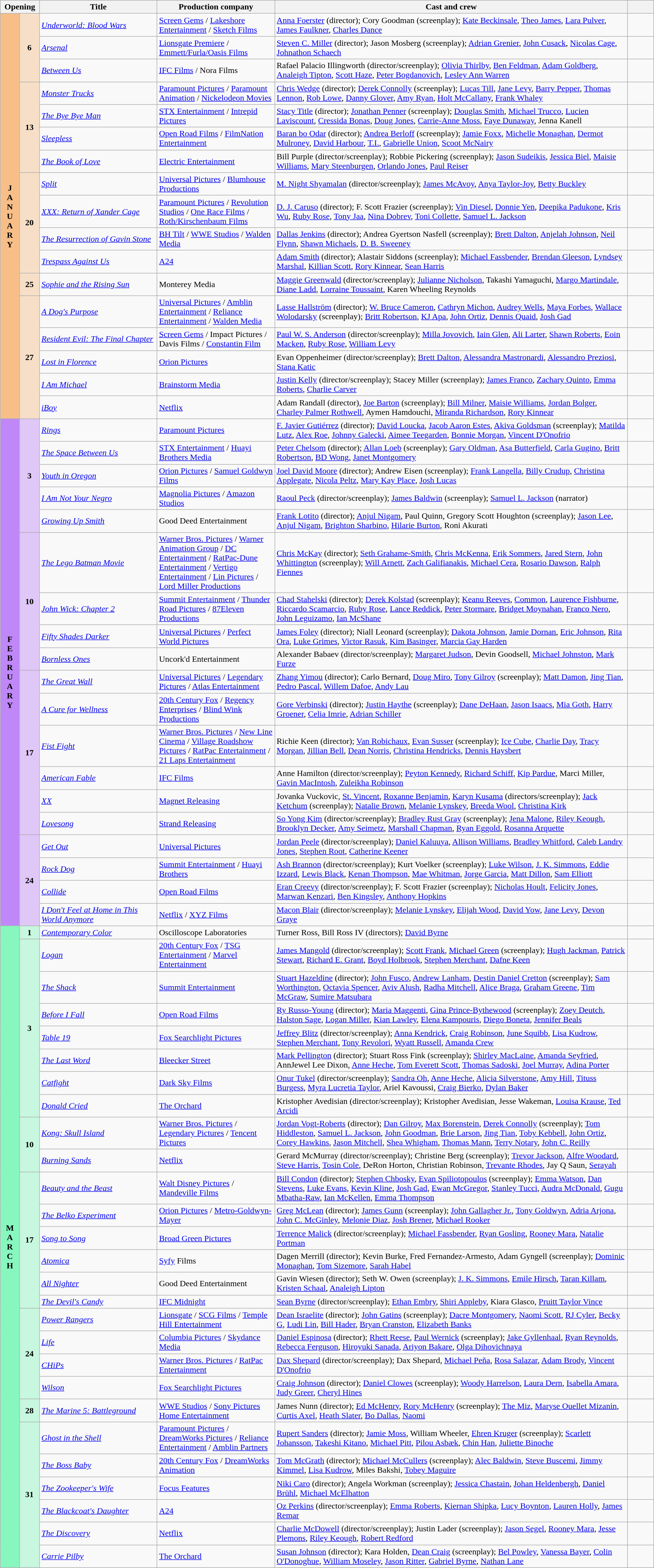<table class="wikitable sortable">
<tr>
<th colspan="2" style="width:6%;"><strong>Opening</strong></th>
<th style="width:18%;">Title</th>
<th style="width:18%;">Production company</th>
<th>Cast and crew</th>
<th style="width:4%;"  class="unsortable"></th>
</tr>
<tr>
<th rowspan="17" style="text-align:center; background:#f7bf87">J<br>A<br>N<br>U<br>A<br>R<br>Y</th>
<td rowspan="3" style="text-align:center; background:#f7dfc7"><strong>6</strong></td>
<td><em><a href='#'>Underworld: Blood Wars</a></em></td>
<td><a href='#'>Screen Gems</a> / <a href='#'>Lakeshore Entertainment</a> / <a href='#'>Sketch Films</a></td>
<td><a href='#'>Anna Foerster</a> (director); Cory Goodman (screenplay); <a href='#'>Kate Beckinsale</a>, <a href='#'>Theo James</a>, <a href='#'>Lara Pulver</a>, <a href='#'>James Faulkner</a>, <a href='#'>Charles Dance</a></td>
<td align="center"></td>
</tr>
<tr>
<td><em><a href='#'>Arsenal</a></em></td>
<td><a href='#'>Lionsgate Premiere</a> / <a href='#'>Emmett/Furla/Oasis Films</a></td>
<td><a href='#'>Steven C. Miller</a> (director); Jason Mosberg (screenplay); <a href='#'>Adrian Grenier</a>, <a href='#'>John Cusack</a>, <a href='#'>Nicolas Cage</a>, <a href='#'>Johnathon Schaech</a></td>
<td align="center"></td>
</tr>
<tr>
<td><em><a href='#'>Between Us</a></em></td>
<td><a href='#'>IFC Films</a> / Nora Films</td>
<td>Rafael Palacio Illingworth (director/screenplay); <a href='#'>Olivia Thirlby</a>, <a href='#'>Ben Feldman</a>, <a href='#'>Adam Goldberg</a>, <a href='#'>Analeigh Tipton</a>, <a href='#'>Scott Haze</a>, <a href='#'>Peter Bogdanovich</a>, <a href='#'>Lesley Ann Warren</a></td>
<td align="center"></td>
</tr>
<tr>
<td rowspan="4" style="text-align:center; background:#f7dfc7"><strong>13</strong></td>
<td><em><a href='#'>Monster Trucks</a></em></td>
<td><a href='#'>Paramount Pictures</a> / <a href='#'>Paramount Animation</a> / <a href='#'>Nickelodeon Movies</a></td>
<td><a href='#'>Chris Wedge</a> (director); <a href='#'>Derek Connolly</a> (screenplay); <a href='#'>Lucas Till</a>, <a href='#'>Jane Levy</a>, <a href='#'>Barry Pepper</a>, <a href='#'>Thomas Lennon</a>, <a href='#'>Rob Lowe</a>, <a href='#'>Danny Glover</a>, <a href='#'>Amy Ryan</a>, <a href='#'>Holt McCallany</a>, <a href='#'>Frank Whaley</a></td>
<td align="center"></td>
</tr>
<tr>
<td><em><a href='#'>The Bye Bye Man</a></em></td>
<td><a href='#'>STX Entertainment</a> / <a href='#'>Intrepid Pictures</a></td>
<td><a href='#'>Stacy Title</a> (director); <a href='#'>Jonathan Penner</a> (screenplay); <a href='#'>Douglas Smith</a>, <a href='#'>Michael Trucco</a>, <a href='#'>Lucien Laviscount</a>, <a href='#'>Cressida Bonas</a>, <a href='#'>Doug Jones</a>, <a href='#'>Carrie-Anne Moss</a>, <a href='#'>Faye Dunaway</a>, Jenna Kanell</td>
<td align="center"></td>
</tr>
<tr>
<td><em><a href='#'>Sleepless</a></em></td>
<td><a href='#'>Open Road Films</a> / <a href='#'>FilmNation Entertainment</a></td>
<td><a href='#'>Baran bo Odar</a> (director); <a href='#'>Andrea Berloff</a> (screenplay); <a href='#'>Jamie Foxx</a>, <a href='#'>Michelle Monaghan</a>, <a href='#'>Dermot Mulroney</a>, <a href='#'>David Harbour</a>, <a href='#'>T.I.</a>, <a href='#'>Gabrielle Union</a>, <a href='#'>Scoot McNairy</a></td>
<td align="center"></td>
</tr>
<tr>
<td><em><a href='#'>The Book of Love</a></em></td>
<td><a href='#'>Electric Entertainment</a></td>
<td>Bill Purple (director/screenplay); Robbie Pickering (screenplay); <a href='#'>Jason Sudeikis</a>, <a href='#'>Jessica Biel</a>, <a href='#'>Maisie Williams</a>, <a href='#'>Mary Steenburgen</a>, <a href='#'>Orlando Jones</a>, <a href='#'>Paul Reiser</a></td>
<td align="center"></td>
</tr>
<tr>
<td rowspan="4" style="text-align:center; background:#f7dfc7"><strong>20</strong></td>
<td><em><a href='#'>Split</a></em></td>
<td><a href='#'>Universal Pictures</a> / <a href='#'>Blumhouse Productions</a></td>
<td><a href='#'>M. Night Shyamalan</a> (director/screenplay); <a href='#'>James McAvoy</a>, <a href='#'>Anya Taylor-Joy</a>, <a href='#'>Betty Buckley</a></td>
<td align="center"></td>
</tr>
<tr>
<td><em><a href='#'>XXX: Return of Xander Cage</a></em></td>
<td><a href='#'>Paramount Pictures</a> / <a href='#'>Revolution Studios</a> / <a href='#'>One Race Films</a> / <a href='#'>Roth/Kirschenbaum Films</a></td>
<td><a href='#'>D. J. Caruso</a> (director); F. Scott Frazier (screenplay); <a href='#'>Vin Diesel</a>, <a href='#'>Donnie Yen</a>, <a href='#'>Deepika Padukone</a>, <a href='#'>Kris Wu</a>, <a href='#'>Ruby Rose</a>, <a href='#'>Tony Jaa</a>, <a href='#'>Nina Dobrev</a>, <a href='#'>Toni Collette</a>, <a href='#'>Samuel L. Jackson</a></td>
<td align="center"></td>
</tr>
<tr>
<td><em><a href='#'>The Resurrection of Gavin Stone</a></em></td>
<td><a href='#'>BH Tilt</a> / <a href='#'>WWE Studios</a> / <a href='#'>Walden Media</a></td>
<td><a href='#'>Dallas Jenkins</a> (director); Andrea Gyertson Nasfell (screenplay); <a href='#'>Brett Dalton</a>, <a href='#'>Anjelah Johnson</a>, <a href='#'>Neil Flynn</a>, <a href='#'>Shawn Michaels</a>, <a href='#'>D. B. Sweeney</a></td>
<td align="center"></td>
</tr>
<tr>
<td><em><a href='#'>Trespass Against Us</a></em></td>
<td><a href='#'>A24</a></td>
<td><a href='#'>Adam Smith</a> (director); Alastair Siddons (screenplay); <a href='#'>Michael Fassbender</a>, <a href='#'>Brendan Gleeson</a>, <a href='#'>Lyndsey Marshal</a>, <a href='#'>Killian Scott</a>, <a href='#'>Rory Kinnear</a>, <a href='#'>Sean Harris</a></td>
<td align="center"></td>
</tr>
<tr>
<td align="center" style="background:#f7dfc7;"><strong>25</strong></td>
<td><em><a href='#'>Sophie and the Rising Sun</a></em></td>
<td>Monterey Media</td>
<td><a href='#'>Maggie Greenwald</a> (director/screenplay); <a href='#'>Julianne Nicholson</a>, Takashi Yamaguchi, <a href='#'>Margo Martindale</a>, <a href='#'>Diane Ladd</a>, <a href='#'>Lorraine Toussaint</a>, Karen Wheeling Reynolds</td>
<td align="center"></td>
</tr>
<tr>
<td rowspan="5" style="text-align:center; background:#f7dfc7"><strong>27</strong></td>
<td><em><a href='#'>A Dog's Purpose</a></em></td>
<td><a href='#'>Universal Pictures</a> / <a href='#'>Amblin Entertainment</a> / <a href='#'>Reliance Entertainment</a> / <a href='#'>Walden Media</a></td>
<td><a href='#'>Lasse Hallström</a> (director); <a href='#'>W. Bruce Cameron</a>, <a href='#'>Cathryn Michon</a>, <a href='#'>Audrey Wells</a>, <a href='#'>Maya Forbes</a>, <a href='#'>Wallace Wolodarsky</a> (screenplay); <a href='#'>Britt Robertson</a>, <a href='#'>KJ Apa</a>, <a href='#'>John Ortiz</a>, <a href='#'>Dennis Quaid</a>, <a href='#'>Josh Gad</a></td>
<td align="center"></td>
</tr>
<tr>
<td><em><a href='#'>Resident Evil: The Final Chapter</a></em></td>
<td><a href='#'>Screen Gems</a> / Impact Pictures / Davis Films / <a href='#'>Constantin Film</a></td>
<td><a href='#'>Paul W. S. Anderson</a> (director/screenplay); <a href='#'>Milla Jovovich</a>, <a href='#'>Iain Glen</a>, <a href='#'>Ali Larter</a>, <a href='#'>Shawn Roberts</a>, <a href='#'>Eoin Macken</a>, <a href='#'>Ruby Rose</a>, <a href='#'>William Levy</a></td>
<td align="center"></td>
</tr>
<tr>
<td><em><a href='#'>Lost in Florence</a></em></td>
<td><a href='#'>Orion Pictures</a></td>
<td>Evan Oppenheimer (director/screenplay); <a href='#'>Brett Dalton</a>, <a href='#'>Alessandra Mastronardi</a>, <a href='#'>Alessandro Preziosi</a>, <a href='#'>Stana Katic</a></td>
<td align="center"></td>
</tr>
<tr>
<td><em><a href='#'>I Am Michael</a></em></td>
<td><a href='#'>Brainstorm Media</a></td>
<td><a href='#'>Justin Kelly</a> (director/screenplay); Stacey Miller (screenplay); <a href='#'>James Franco</a>, <a href='#'>Zachary Quinto</a>, <a href='#'>Emma Roberts</a>, <a href='#'>Charlie Carver</a></td>
<td align="center"></td>
</tr>
<tr>
<td><em><a href='#'>iBoy</a></em></td>
<td><a href='#'>Netflix</a></td>
<td>Adam Randall (director), <a href='#'>Joe Barton</a> (screenplay); <a href='#'>Bill Milner</a>, <a href='#'>Maisie Williams</a>, <a href='#'>Jordan Bolger</a>, <a href='#'>Charley Palmer Rothwell</a>, Aymen Hamdouchi, <a href='#'>Miranda Richardson</a>, <a href='#'>Rory Kinnear</a></td>
<td align="center"></td>
</tr>
<tr>
<th rowspan="19" style="text-align:center; background:#bf87f7">F<br>E<br>B<br>R<br>U<br>A<br>R<br>Y</th>
<td rowspan="5" style="text-align:center; background:#dfc7f7"><strong>3</strong></td>
<td><em><a href='#'>Rings</a></em></td>
<td><a href='#'>Paramount Pictures</a></td>
<td><a href='#'>F. Javier Gutiérrez</a> (director); <a href='#'>David Loucka</a>, <a href='#'>Jacob Aaron Estes</a>, <a href='#'>Akiva Goldsman</a> (screenplay); <a href='#'>Matilda Lutz</a>, <a href='#'>Alex Roe</a>, <a href='#'>Johnny Galecki</a>, <a href='#'>Aimee Teegarden</a>, <a href='#'>Bonnie Morgan</a>, <a href='#'>Vincent D'Onofrio</a></td>
<td align="center"></td>
</tr>
<tr>
<td><em><a href='#'>The Space Between Us</a></em></td>
<td><a href='#'>STX Entertainment</a> / <a href='#'>Huayi Brothers Media</a></td>
<td><a href='#'>Peter Chelsom</a> (director); <a href='#'>Allan Loeb</a> (screenplay); <a href='#'>Gary Oldman</a>, <a href='#'>Asa Butterfield</a>, <a href='#'>Carla Gugino</a>, <a href='#'>Britt Robertson</a>, <a href='#'>BD Wong</a>, <a href='#'>Janet Montgomery</a></td>
<td align="center"></td>
</tr>
<tr>
<td><em><a href='#'>Youth in Oregon</a></em></td>
<td><a href='#'>Orion Pictures</a> / <a href='#'>Samuel Goldwyn Films</a></td>
<td><a href='#'>Joel David Moore</a> (director); Andrew Eisen (screenplay); <a href='#'>Frank Langella</a>, <a href='#'>Billy Crudup</a>, <a href='#'>Christina Applegate</a>, <a href='#'>Nicola Peltz</a>, <a href='#'>Mary Kay Place</a>, <a href='#'>Josh Lucas</a></td>
<td align="center"></td>
</tr>
<tr>
<td><em><a href='#'>I Am Not Your Negro</a></em></td>
<td><a href='#'>Magnolia Pictures</a> / <a href='#'>Amazon Studios</a></td>
<td><a href='#'>Raoul Peck</a> (director/screenplay); <a href='#'>James Baldwin</a> (screenplay); <a href='#'>Samuel L. Jackson</a> (narrator)</td>
<td align="center"></td>
</tr>
<tr>
<td><em><a href='#'>Growing Up Smith</a></em></td>
<td>Good Deed Entertainment</td>
<td><a href='#'>Frank Lotito</a> (director); <a href='#'>Anjul Nigam</a>, Paul Quinn, Gregory Scott Houghton (screenplay); <a href='#'>Jason Lee</a>, <a href='#'>Anjul Nigam</a>, <a href='#'>Brighton Sharbino</a>, <a href='#'>Hilarie Burton</a>, Roni Akurati</td>
<td align="center"></td>
</tr>
<tr>
<td rowspan="4" style="text-align:center; background:#dfc7f7"><strong>10</strong></td>
<td><em><a href='#'>The Lego Batman Movie</a></em></td>
<td><a href='#'>Warner Bros. Pictures</a> / <a href='#'>Warner Animation Group</a> / <a href='#'>DC Entertainment</a> / <a href='#'>RatPac-Dune Entertainment</a> / <a href='#'>Vertigo Entertainment</a> / <a href='#'>Lin Pictures</a> / <a href='#'>Lord Miller Productions</a></td>
<td><a href='#'>Chris McKay</a> (director); <a href='#'>Seth Grahame-Smith</a>, <a href='#'>Chris McKenna</a>, <a href='#'>Erik Sommers</a>, <a href='#'>Jared Stern</a>, <a href='#'>John Whittington</a> (screenplay); <a href='#'>Will Arnett</a>, <a href='#'>Zach Galifianakis</a>, <a href='#'>Michael Cera</a>, <a href='#'>Rosario Dawson</a>, <a href='#'>Ralph Fiennes</a></td>
<td align="center"></td>
</tr>
<tr>
<td><em><a href='#'>John Wick: Chapter 2</a></em></td>
<td><a href='#'>Summit Entertainment</a> / <a href='#'>Thunder Road Pictures</a> / <a href='#'>87Eleven Productions</a></td>
<td><a href='#'>Chad Stahelski</a> (director); <a href='#'>Derek Kolstad</a> (screenplay); <a href='#'>Keanu Reeves</a>, <a href='#'>Common</a>, <a href='#'>Laurence Fishburne</a>, <a href='#'>Riccardo Scamarcio</a>, <a href='#'>Ruby Rose</a>, <a href='#'>Lance Reddick</a>, <a href='#'>Peter Stormare</a>, <a href='#'>Bridget Moynahan</a>, <a href='#'>Franco Nero</a>, <a href='#'>John Leguizamo</a>, <a href='#'>Ian McShane</a></td>
<td align="center"></td>
</tr>
<tr>
<td><em><a href='#'>Fifty Shades Darker</a></em></td>
<td><a href='#'>Universal Pictures</a> / <a href='#'>Perfect World Pictures</a></td>
<td><a href='#'>James Foley</a> (director); Niall Leonard (screenplay); <a href='#'>Dakota Johnson</a>, <a href='#'>Jamie Dornan</a>, <a href='#'>Eric Johnson</a>, <a href='#'>Rita Ora</a>, <a href='#'>Luke Grimes</a>, <a href='#'>Victor Rasuk</a>, <a href='#'>Kim Basinger</a>, <a href='#'>Marcia Gay Harden</a></td>
<td align="center"></td>
</tr>
<tr>
<td><em><a href='#'>Bornless Ones</a></em></td>
<td>Uncork'd Entertainment</td>
<td>Alexander Babaev (director/screenplay); <a href='#'>Margaret Judson</a>, Devin Goodsell, <a href='#'>Michael Johnston</a>, <a href='#'>Mark Furze</a></td>
<td align="center"></td>
</tr>
<tr>
<td rowspan="6" style="text-align:center; background:#dfc7f7"><strong>17</strong></td>
<td><em><a href='#'>The Great Wall</a></em></td>
<td><a href='#'>Universal Pictures</a> / <a href='#'>Legendary Pictures</a> / <a href='#'>Atlas Entertainment</a></td>
<td><a href='#'>Zhang Yimou</a> (director); Carlo Bernard, <a href='#'>Doug Miro</a>, <a href='#'>Tony Gilroy</a> (screenplay); <a href='#'>Matt Damon</a>, <a href='#'>Jing Tian</a>, <a href='#'>Pedro Pascal</a>, <a href='#'>Willem Dafoe</a>, <a href='#'>Andy Lau</a></td>
<td align="center"></td>
</tr>
<tr>
<td><em><a href='#'>A Cure for Wellness</a></em></td>
<td><a href='#'>20th Century Fox</a> / <a href='#'>Regency Enterprises</a> / <a href='#'>Blind Wink Productions</a></td>
<td><a href='#'>Gore Verbinski</a> (director); <a href='#'>Justin Haythe</a> (screenplay); <a href='#'>Dane DeHaan</a>, <a href='#'>Jason Isaacs</a>, <a href='#'>Mia Goth</a>, <a href='#'>Harry Groener</a>, <a href='#'>Celia Imrie</a>, <a href='#'>Adrian Schiller</a></td>
<td align="center"></td>
</tr>
<tr>
<td><em><a href='#'>Fist Fight</a></em></td>
<td><a href='#'>Warner Bros. Pictures</a> / <a href='#'>New Line Cinema</a> / <a href='#'>Village Roadshow Pictures</a> / <a href='#'>RatPac Entertainment</a> / <a href='#'>21 Laps Entertainment</a></td>
<td>Richie Keen (director); <a href='#'>Van Robichaux</a>, <a href='#'>Evan Susser</a> (screenplay); <a href='#'>Ice Cube</a>, <a href='#'>Charlie Day</a>, <a href='#'>Tracy Morgan</a>, <a href='#'>Jillian Bell</a>, <a href='#'>Dean Norris</a>, <a href='#'>Christina Hendricks</a>, <a href='#'>Dennis Haysbert</a></td>
<td align="center"></td>
</tr>
<tr>
<td><em><a href='#'>American Fable</a></em></td>
<td><a href='#'>IFC Films</a></td>
<td>Anne Hamilton (director/screenplay); <a href='#'>Peyton Kennedy</a>, <a href='#'>Richard Schiff</a>, <a href='#'>Kip Pardue</a>, Marci Miller, <a href='#'>Gavin MacIntosh</a>, <a href='#'>Zuleikha Robinson</a></td>
<td align="center"></td>
</tr>
<tr>
<td><em><a href='#'>XX</a></em></td>
<td><a href='#'>Magnet Releasing</a></td>
<td>Jovanka Vuckovic, <a href='#'>St. Vincent</a>, <a href='#'>Roxanne Benjamin</a>, <a href='#'>Karyn Kusama</a> (directors/screenplay); <a href='#'>Jack Ketchum</a> (screenplay); <a href='#'>Natalie Brown</a>, <a href='#'>Melanie Lynskey</a>, <a href='#'>Breeda Wool</a>, <a href='#'>Christina Kirk</a></td>
<td align="center"></td>
</tr>
<tr>
<td><em><a href='#'>Lovesong</a></em></td>
<td><a href='#'>Strand Releasing</a></td>
<td><a href='#'>So Yong Kim</a> (director/screenplay); <a href='#'>Bradley Rust Gray</a> (screenplay); <a href='#'>Jena Malone</a>, <a href='#'>Riley Keough</a>, <a href='#'>Brooklyn Decker</a>, <a href='#'>Amy Seimetz</a>, <a href='#'>Marshall Chapman</a>, <a href='#'>Ryan Eggold</a>, <a href='#'>Rosanna Arquette</a></td>
<td align="center"></td>
</tr>
<tr>
<td rowspan="4" style="text-align:center; background:#dfc7f7"><strong>24</strong></td>
<td><em><a href='#'>Get Out</a></em></td>
<td><a href='#'>Universal Pictures</a></td>
<td><a href='#'>Jordan Peele</a> (director/screenplay); <a href='#'>Daniel Kaluuya</a>, <a href='#'>Allison Williams</a>, <a href='#'>Bradley Whitford</a>, <a href='#'>Caleb Landry Jones</a>, <a href='#'>Stephen Root</a>, <a href='#'>Catherine Keener</a></td>
<td align="center"></td>
</tr>
<tr>
<td><em><a href='#'>Rock Dog</a></em></td>
<td><a href='#'>Summit Entertainment</a> / <a href='#'>Huayi Brothers</a></td>
<td><a href='#'>Ash Brannon</a> (director/screenplay); Kurt Voelker (screenplay); <a href='#'>Luke Wilson</a>, <a href='#'>J. K. Simmons</a>, <a href='#'>Eddie Izzard</a>, <a href='#'>Lewis Black</a>, <a href='#'>Kenan Thompson</a>, <a href='#'>Mae Whitman</a>, <a href='#'>Jorge Garcia</a>, <a href='#'>Matt Dillon</a>, <a href='#'>Sam Elliott</a></td>
<td align="center"></td>
</tr>
<tr>
<td><em><a href='#'>Collide</a></em></td>
<td><a href='#'>Open Road Films</a></td>
<td><a href='#'>Eran Creevy</a> (director/screenplay); F. Scott Frazier (screenplay); <a href='#'>Nicholas Hoult</a>, <a href='#'>Felicity Jones</a>, <a href='#'>Marwan Kenzari</a>, <a href='#'>Ben Kingsley</a>, <a href='#'>Anthony Hopkins</a></td>
<td align="center"></td>
</tr>
<tr>
<td><em><a href='#'>I Don't Feel at Home in This World Anymore</a></em></td>
<td><a href='#'>Netflix</a> / <a href='#'>XYZ Films</a></td>
<td><a href='#'>Macon Blair</a> (director/screenplay); <a href='#'>Melanie Lynskey</a>, <a href='#'>Elijah Wood</a>, <a href='#'>David Yow</a>, <a href='#'>Jane Levy</a>, <a href='#'>Devon Graye</a></td>
<td align="center"></td>
</tr>
<tr>
<th rowspan="27" style="text-align:center; background:#87f7bf">M<br>A<br>R<br>C<br>H</th>
<td rowspan="1" style="text-align:center; background:#c7f7df"><strong>1</strong></td>
<td><em><a href='#'>Contemporary Color</a></em></td>
<td>Oscilloscope Laboratories</td>
<td>Turner Ross, Bill Ross IV (directors); <a href='#'>David Byrne</a></td>
<td align="center"></td>
</tr>
<tr>
<td rowspan="7" style="text-align:center; background:#c7f7df"><strong>3</strong></td>
<td><em><a href='#'>Logan</a></em></td>
<td><a href='#'>20th Century Fox</a> / <a href='#'>TSG Entertainment</a> / <a href='#'>Marvel Entertainment</a></td>
<td><a href='#'>James Mangold</a> (director/screenplay); <a href='#'>Scott Frank</a>, <a href='#'>Michael Green</a> (screenplay); <a href='#'>Hugh Jackman</a>, <a href='#'>Patrick Stewart</a>, <a href='#'>Richard E. Grant</a>, <a href='#'>Boyd Holbrook</a>, <a href='#'>Stephen Merchant</a>, <a href='#'>Dafne Keen</a></td>
<td align="center"></td>
</tr>
<tr>
<td><em><a href='#'>The Shack</a></em></td>
<td><a href='#'>Summit Entertainment</a></td>
<td><a href='#'>Stuart Hazeldine</a> (director); <a href='#'>John Fusco</a>, <a href='#'>Andrew Lanham</a>, <a href='#'>Destin Daniel Cretton</a> (screenplay); <a href='#'>Sam Worthington</a>, <a href='#'>Octavia Spencer</a>, <a href='#'>Aviv Alush</a>, <a href='#'>Radha Mitchell</a>, <a href='#'>Alice Braga</a>, <a href='#'>Graham Greene</a>, <a href='#'>Tim McGraw</a>, <a href='#'>Sumire Matsubara</a></td>
<td align="center"></td>
</tr>
<tr>
<td><em><a href='#'>Before I Fall</a></em></td>
<td><a href='#'>Open Road Films</a></td>
<td><a href='#'>Ry Russo-Young</a> (director); <a href='#'>Maria Maggenti</a>, <a href='#'>Gina Prince-Bythewood</a> (screenplay); <a href='#'>Zoey Deutch</a>, <a href='#'>Halston Sage</a>, <a href='#'>Logan Miller</a>, <a href='#'>Kian Lawley</a>, <a href='#'>Elena Kampouris</a>, <a href='#'>Diego Boneta</a>, <a href='#'>Jennifer Beals</a></td>
<td align="center"></td>
</tr>
<tr>
<td><em><a href='#'>Table 19</a></em></td>
<td><a href='#'>Fox Searchlight Pictures</a></td>
<td><a href='#'>Jeffrey Blitz</a> (director/screenplay); <a href='#'>Anna Kendrick</a>, <a href='#'>Craig Robinson</a>, <a href='#'>June Squibb</a>, <a href='#'>Lisa Kudrow</a>, <a href='#'>Stephen Merchant</a>, <a href='#'>Tony Revolori</a>, <a href='#'>Wyatt Russell</a>, <a href='#'>Amanda Crew</a></td>
<td align="center"></td>
</tr>
<tr>
<td><em><a href='#'>The Last Word</a></em></td>
<td><a href='#'>Bleecker Street</a></td>
<td><a href='#'>Mark Pellington</a> (director); Stuart Ross Fink (screenplay); <a href='#'>Shirley MacLaine</a>, <a href='#'>Amanda Seyfried</a>, AnnJewel Lee Dixon, <a href='#'>Anne Heche</a>, <a href='#'>Tom Everett Scott</a>, <a href='#'>Thomas Sadoski</a>, <a href='#'>Joel Murray</a>, <a href='#'>Adina Porter</a></td>
<td align="center"></td>
</tr>
<tr>
<td><em><a href='#'>Catfight</a></em></td>
<td><a href='#'>Dark Sky Films</a></td>
<td><a href='#'>Onur Tukel</a> (director/screenplay); <a href='#'>Sandra Oh</a>, <a href='#'>Anne Heche</a>, <a href='#'>Alicia Silverstone</a>, <a href='#'>Amy Hill</a>, <a href='#'>Tituss Burgess</a>, <a href='#'>Myra Lucretia Taylor</a>, Ariel Kavoussi, <a href='#'>Craig Bierko</a>, <a href='#'>Dylan Baker</a></td>
<td align="center"></td>
</tr>
<tr>
<td><em><a href='#'>Donald Cried</a></em></td>
<td><a href='#'>The Orchard</a></td>
<td>Kristopher Avedisian (director/screenplay); Kristopher Avedisian, Jesse Wakeman, <a href='#'>Louisa Krause</a>, <a href='#'>Ted Arcidi</a></td>
<td align="center"></td>
</tr>
<tr>
<td rowspan="2" style="text-align:center; background:#c7f7df"><strong>10</strong></td>
<td><em><a href='#'>Kong: Skull Island</a></em></td>
<td><a href='#'>Warner Bros. Pictures</a> / <a href='#'>Legendary Pictures</a> / <a href='#'>Tencent Pictures</a></td>
<td><a href='#'>Jordan Vogt-Roberts</a> (director); <a href='#'>Dan Gilroy</a>, <a href='#'>Max Borenstein</a>, <a href='#'>Derek Connolly</a> (screenplay); <a href='#'>Tom Hiddleston</a>, <a href='#'>Samuel L. Jackson</a>, <a href='#'>John Goodman</a>, <a href='#'>Brie Larson</a>, <a href='#'>Jing Tian</a>, <a href='#'>Toby Kebbell</a>, <a href='#'>John Ortiz</a>, <a href='#'>Corey Hawkins</a>, <a href='#'>Jason Mitchell</a>, <a href='#'>Shea Whigham</a>, <a href='#'>Thomas Mann</a>, <a href='#'>Terry Notary</a>, <a href='#'>John C. Reilly</a></td>
<td align="center"></td>
</tr>
<tr>
<td><em><a href='#'>Burning Sands</a></em></td>
<td><a href='#'>Netflix</a></td>
<td>Gerard McMurray (director/screenplay); Christine Berg (screenplay); <a href='#'>Trevor Jackson</a>, <a href='#'>Alfre Woodard</a>, <a href='#'>Steve Harris</a>, <a href='#'>Tosin Cole</a>, DeRon Horton, Christian Robinson, <a href='#'>Trevante Rhodes</a>, Jay Q Saun, <a href='#'>Serayah</a></td>
<td align="center"></td>
</tr>
<tr>
<td rowspan="6" style="text-align:center; background:#c7f7df"><strong>17</strong></td>
<td><em><a href='#'>Beauty and the Beast</a></em></td>
<td><a href='#'>Walt Disney Pictures</a> / <a href='#'>Mandeville Films</a></td>
<td><a href='#'>Bill Condon</a> (director); <a href='#'>Stephen Chbosky</a>, <a href='#'>Evan Spiliotopoulos</a> (screenplay); <a href='#'>Emma Watson</a>, <a href='#'>Dan Stevens</a>, <a href='#'>Luke Evans</a>, <a href='#'>Kevin Kline</a>, <a href='#'>Josh Gad</a>, <a href='#'>Ewan McGregor</a>, <a href='#'>Stanley Tucci</a>, <a href='#'>Audra McDonald</a>, <a href='#'>Gugu Mbatha-Raw</a>, <a href='#'>Ian McKellen</a>, <a href='#'>Emma Thompson</a></td>
<td align="center"></td>
</tr>
<tr>
<td><em><a href='#'>The Belko Experiment</a></em></td>
<td><a href='#'>Orion Pictures</a> / <a href='#'>Metro-Goldwyn-Mayer</a></td>
<td><a href='#'>Greg McLean</a> (director); <a href='#'>James Gunn</a> (screenplay); <a href='#'>John Gallagher Jr.</a>, <a href='#'>Tony Goldwyn</a>, <a href='#'>Adria Arjona</a>, <a href='#'>John C. McGinley</a>, <a href='#'>Melonie Diaz</a>, <a href='#'>Josh Brener</a>, <a href='#'>Michael Rooker</a></td>
<td align="center"></td>
</tr>
<tr>
<td><em><a href='#'>Song to Song</a></em></td>
<td><a href='#'>Broad Green Pictures</a></td>
<td><a href='#'>Terrence Malick</a> (director/screenplay); <a href='#'>Michael Fassbender</a>, <a href='#'>Ryan Gosling</a>, <a href='#'>Rooney Mara</a>, <a href='#'>Natalie Portman</a></td>
<td align="center"></td>
</tr>
<tr>
<td><em><a href='#'>Atomica</a></em></td>
<td><a href='#'>Syfy</a> Films</td>
<td>Dagen Merrill (director); Kevin Burke, Fred Fernandez-Armesto, Adam Gyngell (screenplay); <a href='#'>Dominic Monaghan</a>, <a href='#'>Tom Sizemore</a>, <a href='#'>Sarah Habel</a></td>
<td align="center"></td>
</tr>
<tr>
<td><em><a href='#'>All Nighter</a></em></td>
<td>Good Deed Entertainment</td>
<td>Gavin Wiesen (director); Seth W. Owen (screenplay); <a href='#'>J. K. Simmons</a>, <a href='#'>Emile Hirsch</a>, <a href='#'>Taran Killam</a>, <a href='#'>Kristen Schaal</a>, <a href='#'>Analeigh Lipton</a></td>
<td align="center"></td>
</tr>
<tr>
<td><em><a href='#'>The Devil's Candy</a></em></td>
<td><a href='#'>IFC Midnight</a></td>
<td><a href='#'>Sean Byrne</a> (director/screenplay); <a href='#'>Ethan Embry</a>, <a href='#'>Shiri Appleby</a>, Kiara Glasco, <a href='#'>Pruitt Taylor Vince</a></td>
<td align="center"></td>
</tr>
<tr>
<td rowspan="4" style="text-align:center; background:#c7f7df"><strong>24</strong></td>
<td><em><a href='#'>Power Rangers</a></em></td>
<td><a href='#'>Lionsgate</a> / <a href='#'>SCG Films</a> / <a href='#'>Temple Hill Entertainment</a></td>
<td><a href='#'>Dean Israelite</a> (director); <a href='#'>John Gatins</a> (screenplay); <a href='#'>Dacre Montgomery</a>, <a href='#'>Naomi Scott</a>, <a href='#'>RJ Cyler</a>, <a href='#'>Becky G</a>, <a href='#'>Ludi Lin</a>, <a href='#'>Bill Hader</a>, <a href='#'>Bryan Cranston</a>, <a href='#'>Elizabeth Banks</a></td>
<td align="center"></td>
</tr>
<tr>
<td><em><a href='#'>Life</a></em></td>
<td><a href='#'>Columbia Pictures</a> / <a href='#'>Skydance Media</a></td>
<td><a href='#'>Daniel Espinosa</a> (director); <a href='#'>Rhett Reese</a>, <a href='#'>Paul Wernick</a> (screenplay); <a href='#'>Jake Gyllenhaal</a>, <a href='#'>Ryan Reynolds</a>, <a href='#'>Rebecca Ferguson</a>, <a href='#'>Hiroyuki Sanada</a>, <a href='#'>Ariyon Bakare</a>, <a href='#'>Olga Dihovichnaya</a></td>
<td align="center"></td>
</tr>
<tr>
<td><em><a href='#'>CHiPs</a></em></td>
<td><a href='#'>Warner Bros. Pictures</a> / <a href='#'>RatPac Entertainment</a></td>
<td><a href='#'>Dax Shepard</a> (director/screenplay); Dax Shepard, <a href='#'>Michael Peña</a>, <a href='#'>Rosa Salazar</a>, <a href='#'>Adam Brody</a>, <a href='#'>Vincent D'Onofrio</a></td>
<td align="center"></td>
</tr>
<tr>
<td><em><a href='#'>Wilson</a></em></td>
<td><a href='#'>Fox Searchlight Pictures</a></td>
<td><a href='#'>Craig Johnson</a> (director); <a href='#'>Daniel Clowes</a> (screenplay); <a href='#'>Woody Harrelson</a>, <a href='#'>Laura Dern</a>, <a href='#'>Isabella Amara</a>, <a href='#'>Judy Greer</a>, <a href='#'>Cheryl Hines</a></td>
<td align="center"></td>
</tr>
<tr>
<td rowspan="1" style="text-align:center; background:#c7f7df"><strong>28</strong></td>
<td><em><a href='#'>The Marine 5: Battleground</a></em></td>
<td><a href='#'>WWE Studios</a> / <a href='#'>Sony Pictures Home Entertainment</a></td>
<td>James Nunn (director); <a href='#'>Ed McHenry</a>, <a href='#'>Rory McHenry</a> (screenplay); <a href='#'>The Miz</a>, <a href='#'>Maryse Ouellet Mizanin</a>, <a href='#'>Curtis Axel</a>, <a href='#'>Heath Slater</a>, <a href='#'>Bo Dallas</a>, <a href='#'>Naomi</a></td>
<td></td>
</tr>
<tr>
<td rowspan="6" style="text-align:center; background:#c7f7df"><strong>31</strong></td>
<td><em><a href='#'>Ghost in the Shell</a></em></td>
<td><a href='#'>Paramount Pictures</a> / <a href='#'>DreamWorks Pictures</a> / <a href='#'>Reliance Entertainment</a> / <a href='#'>Amblin Partners</a></td>
<td><a href='#'>Rupert Sanders</a> (director); <a href='#'>Jamie Moss</a>, William Wheeler, <a href='#'>Ehren Kruger</a> (screenplay); <a href='#'>Scarlett Johansson</a>, <a href='#'>Takeshi Kitano</a>, <a href='#'>Michael Pitt</a>, <a href='#'>Pilou Asbæk</a>, <a href='#'>Chin Han</a>, <a href='#'>Juliette Binoche</a></td>
<td></td>
</tr>
<tr>
<td><em><a href='#'>The Boss Baby</a></em></td>
<td><a href='#'>20th Century Fox</a> / <a href='#'>DreamWorks Animation</a></td>
<td><a href='#'>Tom McGrath</a> (director); <a href='#'>Michael McCullers</a> (screenplay); <a href='#'>Alec Baldwin</a>, <a href='#'>Steve Buscemi</a>, <a href='#'>Jimmy Kimmel</a>, <a href='#'>Lisa Kudrow</a>, Miles Bakshi, <a href='#'>Tobey Maguire</a></td>
<td align="center"></td>
</tr>
<tr>
<td><em><a href='#'>The Zookeeper's Wife</a></em></td>
<td><a href='#'>Focus Features</a></td>
<td><a href='#'>Niki Caro</a> (director); Angela Workman (screenplay); <a href='#'>Jessica Chastain</a>, <a href='#'>Johan Heldenbergh</a>, <a href='#'>Daniel Brühl</a>, <a href='#'>Michael McElhatton</a></td>
<td align="center"></td>
</tr>
<tr>
<td><em><a href='#'>The Blackcoat's Daughter</a></em></td>
<td><a href='#'>A24</a></td>
<td><a href='#'>Oz Perkins</a> (director/screenplay); <a href='#'>Emma Roberts</a>, <a href='#'>Kiernan Shipka</a>, <a href='#'>Lucy Boynton</a>, <a href='#'>Lauren Holly</a>, <a href='#'>James Remar</a></td>
<td align="center"></td>
</tr>
<tr>
<td><em><a href='#'>The Discovery</a></em></td>
<td><a href='#'>Netflix</a></td>
<td><a href='#'>Charlie McDowell</a> (director/screenplay); Justin Lader (screenplay); <a href='#'>Jason Segel</a>, <a href='#'>Rooney Mara</a>, <a href='#'>Jesse Plemons</a>, <a href='#'>Riley Keough</a>, <a href='#'>Robert Redford</a></td>
<td align="center"></td>
</tr>
<tr>
<td><em><a href='#'>Carrie Pilby</a></em></td>
<td><a href='#'>The Orchard</a></td>
<td><a href='#'>Susan Johnson</a> (director); Kara Holden, <a href='#'>Dean Craig</a> (screenplay); <a href='#'>Bel Powley</a>, <a href='#'>Vanessa Bayer</a>, <a href='#'>Colin O'Donoghue</a>, <a href='#'>William Moseley</a>, <a href='#'>Jason Ritter</a>, <a href='#'>Gabriel Byrne</a>, <a href='#'>Nathan Lane</a></td>
<td align="center"></td>
</tr>
</table>
